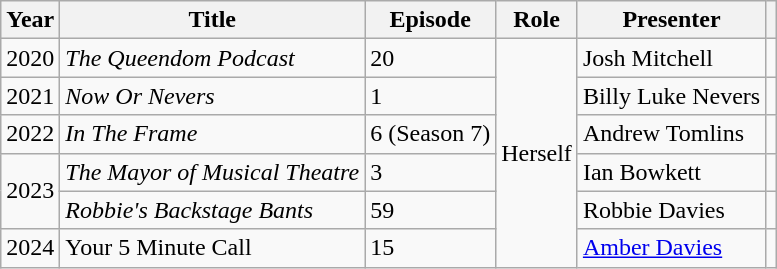<table class="wikitable plainrowheaders sortable">
<tr>
<th scope="col">Year</th>
<th scope="col">Title</th>
<th scope="col">Episode</th>
<th scope="col">Role</th>
<th scope="col">Presenter</th>
<th style="text-align: center;" class="unsortable"></th>
</tr>
<tr>
<td>2020</td>
<td><em>The Queendom Podcast</em></td>
<td>20</td>
<td rowspan="6">Herself</td>
<td>Josh Mitchell</td>
<td></td>
</tr>
<tr>
<td>2021</td>
<td><em>Now Or Nevers</em></td>
<td>1</td>
<td>Billy Luke Nevers</td>
<td></td>
</tr>
<tr>
<td>2022</td>
<td><em>In The Frame</em></td>
<td>6 (Season 7)</td>
<td>Andrew Tomlins</td>
<td></td>
</tr>
<tr>
<td rowspan="2">2023</td>
<td><em>The Mayor of Musical Theatre</em></td>
<td>3</td>
<td>Ian Bowkett</td>
<td></td>
</tr>
<tr>
<td><em>Robbie's Backstage Bants</em></td>
<td>59</td>
<td>Robbie Davies</td>
<td></td>
</tr>
<tr>
<td>2024</td>
<td>Your 5 Minute Call</td>
<td>15</td>
<td><a href='#'>Amber Davies</a></td>
<td></td>
</tr>
</table>
